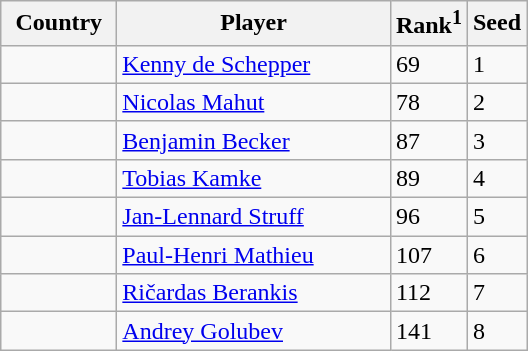<table class="sortable wikitable">
<tr>
<th width="70">Country</th>
<th width="175">Player</th>
<th>Rank<sup>1</sup></th>
<th>Seed</th>
</tr>
<tr>
<td></td>
<td><a href='#'>Kenny de Schepper</a></td>
<td>69</td>
<td>1</td>
</tr>
<tr>
<td></td>
<td><a href='#'>Nicolas Mahut</a></td>
<td>78</td>
<td>2</td>
</tr>
<tr>
<td></td>
<td><a href='#'>Benjamin Becker</a></td>
<td>87</td>
<td>3</td>
</tr>
<tr>
<td></td>
<td><a href='#'>Tobias Kamke</a></td>
<td>89</td>
<td>4</td>
</tr>
<tr>
<td></td>
<td><a href='#'>Jan-Lennard Struff</a></td>
<td>96</td>
<td>5</td>
</tr>
<tr>
<td></td>
<td><a href='#'>Paul-Henri Mathieu</a></td>
<td>107</td>
<td>6</td>
</tr>
<tr>
<td></td>
<td><a href='#'>Ričardas Berankis</a></td>
<td>112</td>
<td>7</td>
</tr>
<tr>
<td></td>
<td><a href='#'>Andrey Golubev</a></td>
<td>141</td>
<td>8</td>
</tr>
</table>
